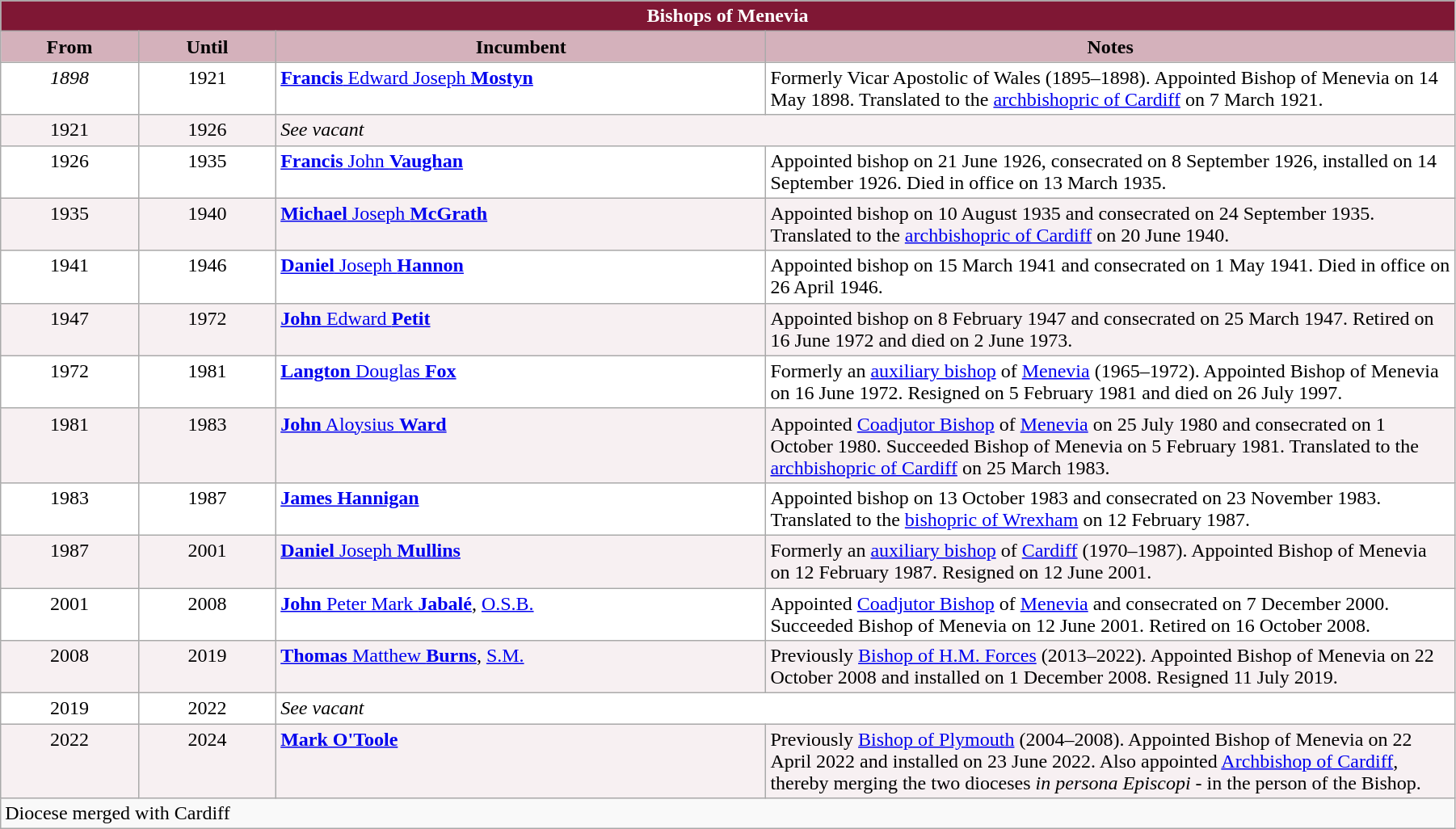<table class="wikitable" style="width:95%"; border="1">
<tr>
<th colspan="4" style="background-color: #7F1734; color: white;">Bishops of Menevia</th>
</tr>
<tr valign=center>
<th style="background-color:#D4B1BB" width="9%">From</th>
<th style="background-color:#D4B1BB" width="9%">Until</th>
<th style="background-color:#D4B1BB" width="32%">Incumbent</th>
<th style="background-color:#D4B1BB" width="45%">Notes</th>
</tr>
<tr valign=top bgcolor="white">
<td align="center"><em>1898</em></td>
<td align="center">1921</td>
<td><a href='#'><strong>Francis</strong> Edward Joseph <strong>Mostyn</strong></a></td>
<td>Formerly Vicar Apostolic of Wales (1895–1898). Appointed Bishop of Menevia on 14 May 1898. Translated to the <a href='#'>archbishopric of Cardiff</a> on 7 March 1921.</td>
</tr>
<tr valign=top bgcolor="#F7F0F2">
<td align="center">1921</td>
<td align="center">1926</td>
<td colspan="2"><em>See vacant</em></td>
</tr>
<tr valign=top bgcolor="white">
<td align="center">1926</td>
<td align="center">1935</td>
<td><a href='#'><strong>Francis</strong> John <strong>Vaughan</strong></a></td>
<td>Appointed bishop on 21 June 1926, consecrated on 8 September 1926, installed on 14 September 1926. Died in office on 13 March 1935.</td>
</tr>
<tr valign=top bgcolor="#F7F0F2">
<td align="center">1935</td>
<td align="center">1940</td>
<td><a href='#'><strong>Michael</strong> Joseph <strong>McGrath</strong></a></td>
<td>Appointed bishop on 10 August 1935 and consecrated on 24 September 1935. Translated to the <a href='#'>archbishopric of Cardiff</a> on 20 June 1940.</td>
</tr>
<tr valign=top bgcolor="white">
<td align="center">1941</td>
<td align="center">1946</td>
<td><a href='#'><strong>Daniel</strong> Joseph <strong>Hannon</strong></a></td>
<td>Appointed bishop on 15 March 1941 and consecrated on 1 May 1941. Died in office on 26 April 1946.</td>
</tr>
<tr valign=top bgcolor="#F7F0F2">
<td align="center">1947</td>
<td align="center">1972</td>
<td><a href='#'><strong>John</strong> Edward <strong>Petit</strong></a></td>
<td>Appointed bishop on 8 February 1947 and consecrated on 25 March 1947. Retired on 16 June 1972 and died on 2 June 1973.</td>
</tr>
<tr valign=top bgcolor="white">
<td align="center">1972</td>
<td align="center">1981</td>
<td><a href='#'><strong>Langton</strong> Douglas <strong>Fox</strong></a></td>
<td>Formerly an <a href='#'>auxiliary bishop</a> of <a href='#'>Menevia</a> (1965–1972). Appointed Bishop of Menevia on 16 June 1972. Resigned on 5 February 1981 and died on 26 July 1997.</td>
</tr>
<tr valign=top bgcolor="#F7F0F2">
<td align="center">1981</td>
<td align="center">1983</td>
<td><a href='#'><strong>John</strong> Aloysius <strong>Ward</strong></a></td>
<td>Appointed <a href='#'>Coadjutor Bishop</a> of <a href='#'>Menevia</a> on 25 July 1980 and consecrated on 1 October 1980. Succeeded Bishop of Menevia on 5 February 1981. Translated to the <a href='#'>archbishopric of Cardiff</a> on 25 March 1983.</td>
</tr>
<tr valign=top bgcolor="white">
<td align="center">1983</td>
<td align="center">1987</td>
<td><strong><a href='#'>James Hannigan</a></strong></td>
<td>Appointed bishop on 13 October 1983 and consecrated on 23 November 1983. Translated to the <a href='#'>bishopric of Wrexham</a> on 12 February 1987.</td>
</tr>
<tr valign=top bgcolor="#F7F0F2">
<td align="center">1987</td>
<td align="center">2001</td>
<td><a href='#'><strong>Daniel</strong> Joseph <strong>Mullins</strong></a></td>
<td>Formerly an <a href='#'>auxiliary bishop</a> of <a href='#'>Cardiff</a> (1970–1987). Appointed Bishop of Menevia on 12 February 1987. Resigned on 12 June 2001.</td>
</tr>
<tr valign=top bgcolor="white">
<td align="center">2001</td>
<td align="center">2008</td>
<td><a href='#'><strong>John</strong> Peter Mark <strong>Jabalé</strong></a>, <a href='#'>O.S.B.</a></td>
<td>Appointed <a href='#'>Coadjutor Bishop</a> of <a href='#'>Menevia</a> and consecrated on 7 December 2000. Succeeded Bishop of Menevia on 12 June 2001. Retired on 16 October 2008.</td>
</tr>
<tr valign=top bgcolor="#F7F0F2">
<td align="center">2008</td>
<td align="center">2019</td>
<td><a href='#'><strong>Thomas</strong> Matthew <strong>Burns</strong></a>, <a href='#'>S.M.</a></td>
<td>Previously <a href='#'>Bishop of H.M. Forces</a> (2013–2022). Appointed Bishop of Menevia on 22 October 2008 and installed on 1 December 2008. Resigned 11 July 2019.</td>
</tr>
<tr valign=top bgcolor="white">
<td align="center">2019</td>
<td align="center">2022</td>
<td colspan="2"><em>See vacant</em></td>
</tr>
<tr valign=top bgcolor="#F7F0F2">
<td align="center">2022</td>
<td align="center">2024</td>
<td><a href='#'><strong>Mark O'Toole</strong></a></td>
<td>Previously <a href='#'>Bishop of Plymouth</a> (2004–2008). Appointed Bishop of Menevia on 22 April 2022 and installed on 23 June 2022. Also appointed <a href='#'>Archbishop of Cardiff</a>, thereby merging the two dioceses <em>in persona Episcopi</em> - in the person of the Bishop.</td>
</tr>
<tr>
<td colspan="4">Diocese merged with Cardiff</td>
</tr>
</table>
